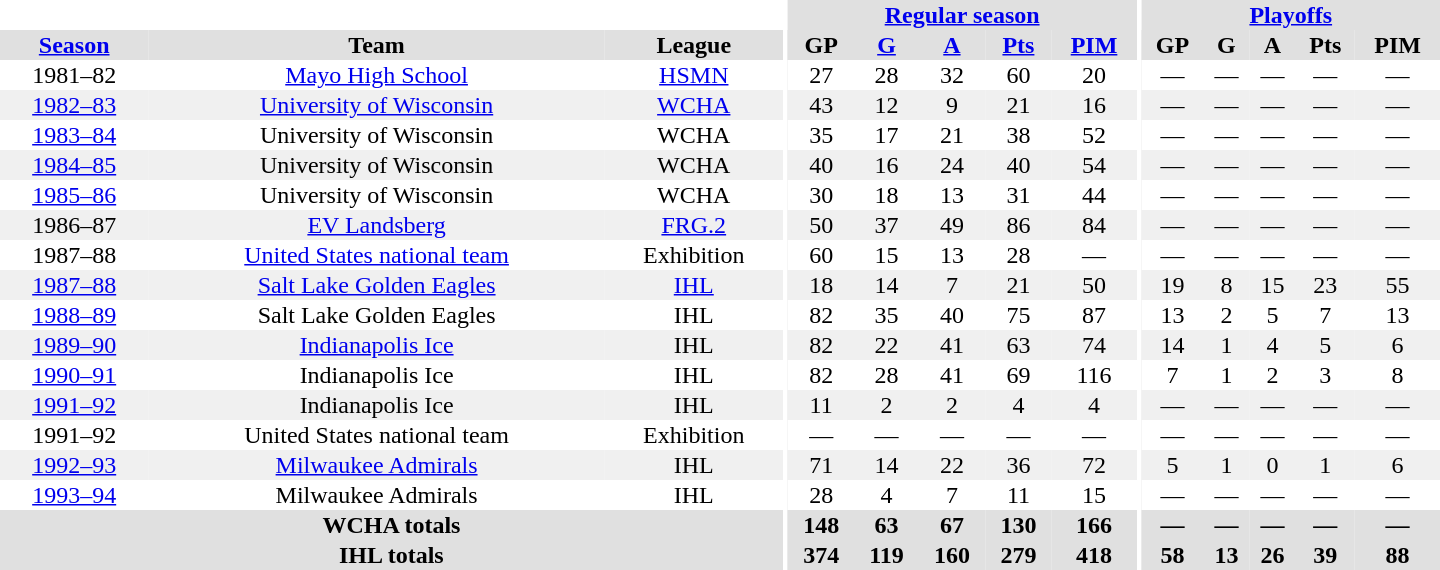<table border="0" cellpadding="1" cellspacing="0" style="text-align:center; width:60em">
<tr bgcolor="#e0e0e0">
<th colspan="3" bgcolor="#ffffff"></th>
<th rowspan="99" bgcolor="#ffffff"></th>
<th colspan="5"><a href='#'>Regular season</a></th>
<th rowspan="99" bgcolor="#ffffff"></th>
<th colspan="5"><a href='#'>Playoffs</a></th>
</tr>
<tr bgcolor="#e0e0e0">
<th><a href='#'>Season</a></th>
<th>Team</th>
<th>League</th>
<th>GP</th>
<th><a href='#'>G</a></th>
<th><a href='#'>A</a></th>
<th><a href='#'>Pts</a></th>
<th><a href='#'>PIM</a></th>
<th>GP</th>
<th>G</th>
<th>A</th>
<th>Pts</th>
<th>PIM</th>
</tr>
<tr>
<td>1981–82</td>
<td><a href='#'>Mayo High School</a></td>
<td><a href='#'>HSMN</a></td>
<td>27</td>
<td>28</td>
<td>32</td>
<td>60</td>
<td>20</td>
<td>—</td>
<td>—</td>
<td>—</td>
<td>—</td>
<td>—</td>
</tr>
<tr bgcolor="#f0f0f0">
<td><a href='#'>1982–83</a></td>
<td><a href='#'>University of Wisconsin</a></td>
<td><a href='#'>WCHA</a></td>
<td>43</td>
<td>12</td>
<td>9</td>
<td>21</td>
<td>16</td>
<td>—</td>
<td>—</td>
<td>—</td>
<td>—</td>
<td>—</td>
</tr>
<tr>
<td><a href='#'>1983–84</a></td>
<td>University of Wisconsin</td>
<td>WCHA</td>
<td>35</td>
<td>17</td>
<td>21</td>
<td>38</td>
<td>52</td>
<td>—</td>
<td>—</td>
<td>—</td>
<td>—</td>
<td>—</td>
</tr>
<tr bgcolor="#f0f0f0">
<td><a href='#'>1984–85</a></td>
<td>University of Wisconsin</td>
<td>WCHA</td>
<td>40</td>
<td>16</td>
<td>24</td>
<td>40</td>
<td>54</td>
<td>—</td>
<td>—</td>
<td>—</td>
<td>—</td>
<td>—</td>
</tr>
<tr>
<td><a href='#'>1985–86</a></td>
<td>University of Wisconsin</td>
<td>WCHA</td>
<td>30</td>
<td>18</td>
<td>13</td>
<td>31</td>
<td>44</td>
<td>—</td>
<td>—</td>
<td>—</td>
<td>—</td>
<td>—</td>
</tr>
<tr bgcolor="#f0f0f0">
<td>1986–87</td>
<td><a href='#'>EV Landsberg</a></td>
<td><a href='#'>FRG.2</a></td>
<td>50</td>
<td>37</td>
<td>49</td>
<td>86</td>
<td>84</td>
<td>—</td>
<td>—</td>
<td>—</td>
<td>—</td>
<td>—</td>
</tr>
<tr>
<td>1987–88</td>
<td><a href='#'>United States national team</a></td>
<td>Exhibition</td>
<td>60</td>
<td>15</td>
<td>13</td>
<td>28</td>
<td>—</td>
<td>—</td>
<td>—</td>
<td>—</td>
<td>—</td>
<td>—</td>
</tr>
<tr bgcolor="#f0f0f0">
<td><a href='#'>1987–88</a></td>
<td><a href='#'>Salt Lake Golden Eagles</a></td>
<td><a href='#'>IHL</a></td>
<td>18</td>
<td>14</td>
<td>7</td>
<td>21</td>
<td>50</td>
<td>19</td>
<td>8</td>
<td>15</td>
<td>23</td>
<td>55</td>
</tr>
<tr>
<td><a href='#'>1988–89</a></td>
<td>Salt Lake Golden Eagles</td>
<td>IHL</td>
<td>82</td>
<td>35</td>
<td>40</td>
<td>75</td>
<td>87</td>
<td>13</td>
<td>2</td>
<td>5</td>
<td>7</td>
<td>13</td>
</tr>
<tr bgcolor="#f0f0f0">
<td><a href='#'>1989–90</a></td>
<td><a href='#'>Indianapolis Ice</a></td>
<td>IHL</td>
<td>82</td>
<td>22</td>
<td>41</td>
<td>63</td>
<td>74</td>
<td>14</td>
<td>1</td>
<td>4</td>
<td>5</td>
<td>6</td>
</tr>
<tr>
<td><a href='#'>1990–91</a></td>
<td>Indianapolis Ice</td>
<td>IHL</td>
<td>82</td>
<td>28</td>
<td>41</td>
<td>69</td>
<td>116</td>
<td>7</td>
<td>1</td>
<td>2</td>
<td>3</td>
<td>8</td>
</tr>
<tr bgcolor="#f0f0f0">
<td><a href='#'>1991–92</a></td>
<td>Indianapolis Ice</td>
<td>IHL</td>
<td>11</td>
<td>2</td>
<td>2</td>
<td>4</td>
<td>4</td>
<td>—</td>
<td>—</td>
<td>—</td>
<td>—</td>
<td>—</td>
</tr>
<tr>
<td>1991–92</td>
<td>United States national team</td>
<td>Exhibition</td>
<td>—</td>
<td>—</td>
<td>—</td>
<td>—</td>
<td>—</td>
<td>—</td>
<td>—</td>
<td>—</td>
<td>—</td>
<td>—</td>
</tr>
<tr bgcolor="#f0f0f0">
<td><a href='#'>1992–93</a></td>
<td><a href='#'>Milwaukee Admirals</a></td>
<td>IHL</td>
<td>71</td>
<td>14</td>
<td>22</td>
<td>36</td>
<td>72</td>
<td>5</td>
<td>1</td>
<td>0</td>
<td>1</td>
<td>6</td>
</tr>
<tr>
<td><a href='#'>1993–94</a></td>
<td>Milwaukee Admirals</td>
<td>IHL</td>
<td>28</td>
<td>4</td>
<td>7</td>
<td>11</td>
<td>15</td>
<td>—</td>
<td>—</td>
<td>—</td>
<td>—</td>
<td>—</td>
</tr>
<tr bgcolor="#e0e0e0">
<th colspan="3">WCHA totals</th>
<th>148</th>
<th>63</th>
<th>67</th>
<th>130</th>
<th>166</th>
<th>—</th>
<th>—</th>
<th>—</th>
<th>—</th>
<th>—</th>
</tr>
<tr bgcolor="#e0e0e0">
<th colspan="3">IHL totals</th>
<th>374</th>
<th>119</th>
<th>160</th>
<th>279</th>
<th>418</th>
<th>58</th>
<th>13</th>
<th>26</th>
<th>39</th>
<th>88</th>
</tr>
</table>
